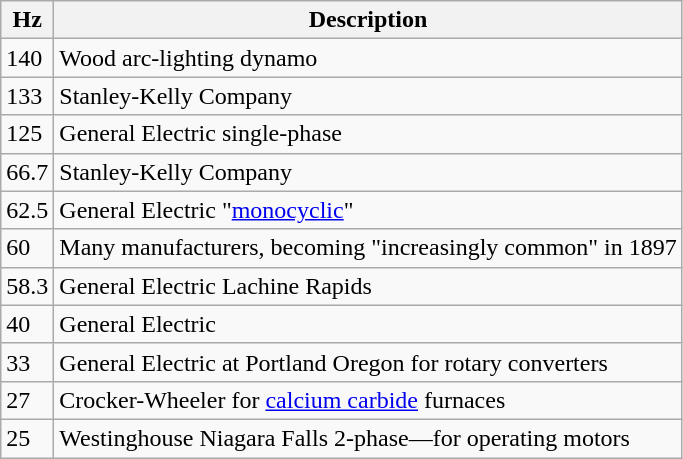<table class="wikitable">
<tr>
<th>Hz</th>
<th>Description</th>
</tr>
<tr>
<td>140</td>
<td>Wood arc-lighting dynamo</td>
</tr>
<tr>
<td>133</td>
<td>Stanley-Kelly Company</td>
</tr>
<tr>
<td>125</td>
<td>General Electric single-phase</td>
</tr>
<tr>
<td>66.7</td>
<td>Stanley-Kelly Company</td>
</tr>
<tr>
<td>62.5</td>
<td>General Electric "<a href='#'>monocyclic</a>"</td>
</tr>
<tr>
<td>60</td>
<td>Many manufacturers, becoming "increasingly common" in 1897</td>
</tr>
<tr>
<td>58.3</td>
<td>General Electric Lachine Rapids</td>
</tr>
<tr>
<td>40</td>
<td>General Electric</td>
</tr>
<tr>
<td>33</td>
<td>General Electric at Portland Oregon for rotary converters</td>
</tr>
<tr>
<td>27</td>
<td>Crocker-Wheeler for <a href='#'>calcium carbide</a> furnaces</td>
</tr>
<tr>
<td>25</td>
<td>Westinghouse Niagara Falls 2-phase—for operating motors</td>
</tr>
</table>
